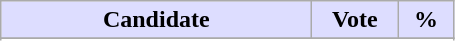<table class="wikitable">
<tr>
<th style="background:#ddf; width:200px;">Candidate</th>
<th style="background:#ddf; width:50px;">Vote</th>
<th style="background:#ddf; width:30px;">%</th>
</tr>
<tr>
</tr>
<tr>
</tr>
</table>
